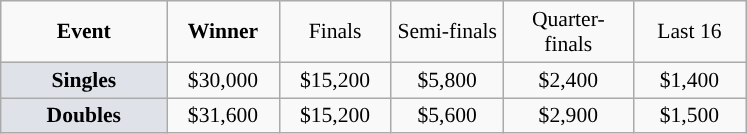<table class=wikitable style="font-size:90%;text-align:center">
<tr>
<td style="width:104px;"><strong>Event</strong></td>
<td style="width:68px;"><strong>Winner</strong></td>
<td style="width:68px;">Finals</td>
<td style="width:68px;">Semi-finals</td>
<td style="width:80px;">Quarter-finals</td>
<td style="width:68px;">Last 16</td>
</tr>
<tr>
<td style="background:#dfe2e9;"><strong>Singles</strong></td>
<td>$30,000</td>
<td>$15,200</td>
<td>$5,800</td>
<td>$2,400</td>
<td>$1,400</td>
</tr>
<tr>
<td style="background:#dfe2e9;"><strong>Doubles</strong></td>
<td>$31,600</td>
<td>$15,200</td>
<td>$5,600</td>
<td>$2,900</td>
<td>$1,500</td>
</tr>
</table>
